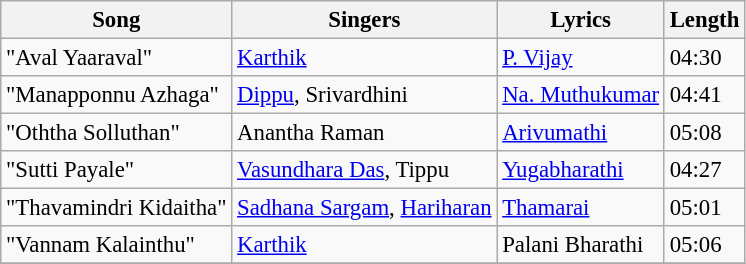<table class="wikitable" style="font-size:95%;">
<tr>
<th>Song</th>
<th>Singers</th>
<th>Lyrics</th>
<th>Length</th>
</tr>
<tr>
<td>"Aval Yaaraval"</td>
<td><a href='#'>Karthik</a></td>
<td><a href='#'>P. Vijay</a></td>
<td>04:30</td>
</tr>
<tr>
<td>"Manapponnu Azhaga"</td>
<td><a href='#'>Dippu</a>, Srivardhini</td>
<td><a href='#'>Na. Muthukumar</a></td>
<td>04:41</td>
</tr>
<tr>
<td>"Oththa Solluthan"</td>
<td>Anantha Raman</td>
<td><a href='#'>Arivumathi</a></td>
<td>05:08</td>
</tr>
<tr>
<td>"Sutti Payale"</td>
<td><a href='#'>Vasundhara Das</a>, Tippu</td>
<td><a href='#'>Yugabharathi</a></td>
<td>04:27</td>
</tr>
<tr>
<td>"Thavamindri Kidaitha"</td>
<td><a href='#'>Sadhana Sargam</a>, <a href='#'>Hariharan</a></td>
<td><a href='#'>Thamarai</a></td>
<td>05:01</td>
</tr>
<tr>
<td>"Vannam Kalainthu"</td>
<td><a href='#'>Karthik</a></td>
<td>Palani Bharathi</td>
<td>05:06</td>
</tr>
<tr>
</tr>
</table>
